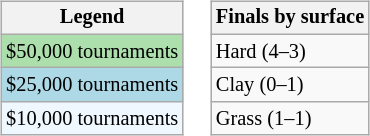<table>
<tr valign=top>
<td><br><table class="wikitable" style="font-size:85%">
<tr>
<th>Legend</th>
</tr>
<tr style="background:#addfad;">
<td>$50,000 tournaments</td>
</tr>
<tr style="background:lightblue;">
<td>$25,000 tournaments</td>
</tr>
<tr style="background:#f0f8ff;">
<td>$10,000 tournaments</td>
</tr>
</table>
</td>
<td><br><table class="wikitable" style="font-size:85%">
<tr>
<th>Finals by surface</th>
</tr>
<tr>
<td>Hard (4–3)</td>
</tr>
<tr>
<td>Clay (0–1)</td>
</tr>
<tr>
<td>Grass (1–1)</td>
</tr>
</table>
</td>
</tr>
</table>
